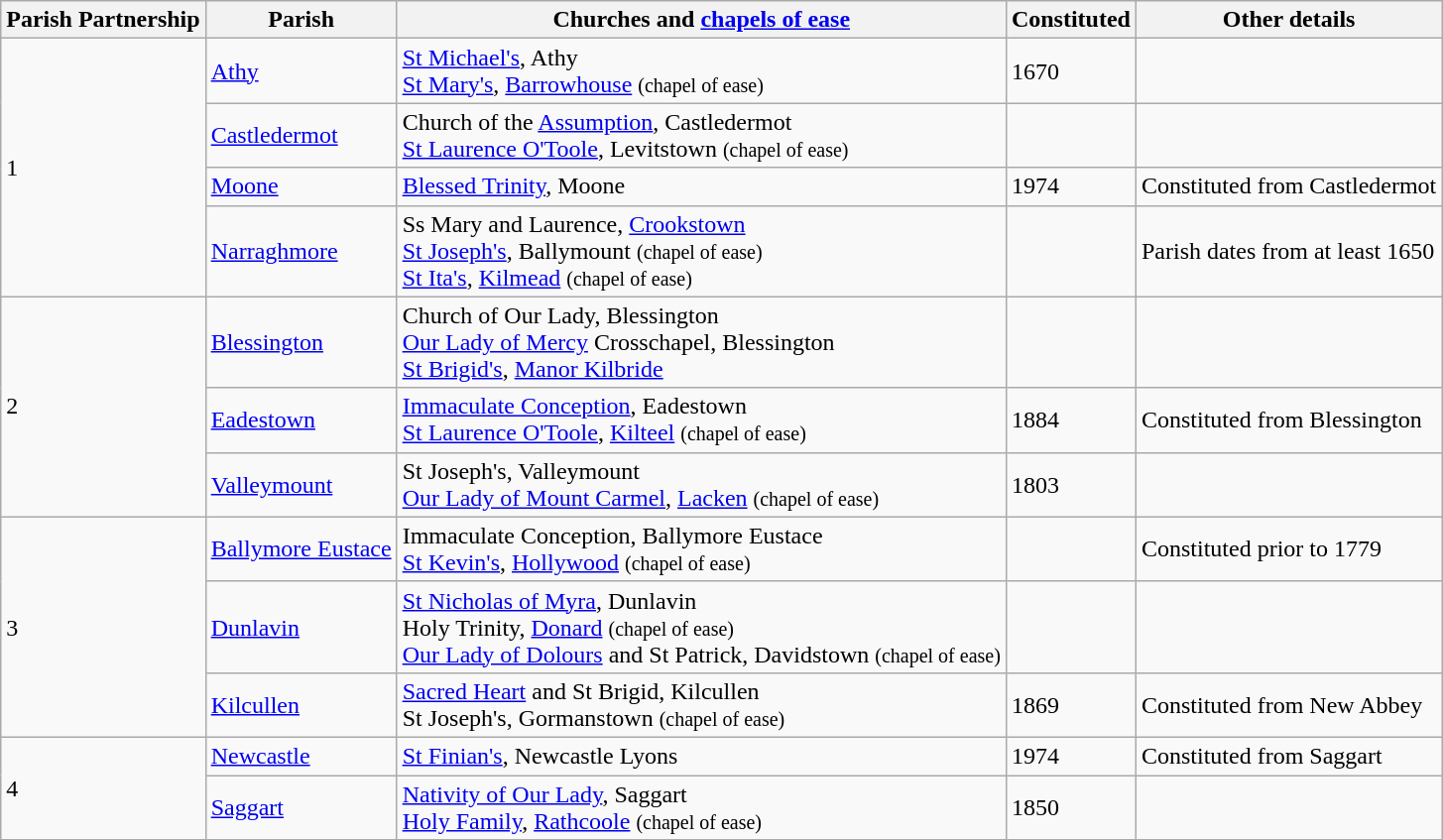<table class="wikitable">
<tr>
<th>Parish Partnership</th>
<th>Parish</th>
<th>Churches and <a href='#'>chapels of ease</a></th>
<th>Constituted</th>
<th>Other details</th>
</tr>
<tr>
<td rowspan="4">1</td>
<td><a href='#'>Athy</a></td>
<td><a href='#'>St Michael's</a>, Athy<br><a href='#'>St Mary's</a>, <a href='#'>Barrowhouse</a> <small>(chapel of ease)</small></td>
<td>1670</td>
<td></td>
</tr>
<tr>
<td><a href='#'>Castledermot</a></td>
<td>Church of the <a href='#'>Assumption</a>, Castledermot<br><a href='#'>St Laurence O'Toole</a>, Levitstown <small>(chapel of ease)</small></td>
<td></td>
<td></td>
</tr>
<tr>
<td><a href='#'>Moone</a></td>
<td><a href='#'>Blessed Trinity</a>, Moone</td>
<td>1974</td>
<td>Constituted from Castledermot<br></td>
</tr>
<tr>
<td><a href='#'>Narraghmore</a></td>
<td>Ss Mary and Laurence, <a href='#'>Crookstown</a><br><a href='#'>St Joseph's</a>, Ballymount <small>(chapel of ease)</small><br><a href='#'>St Ita's</a>, <a href='#'>Kilmead</a> <small>(chapel of ease)</small></td>
<td></td>
<td>Parish dates from at least 1650<br></td>
</tr>
<tr>
<td rowspan="3">2</td>
<td><a href='#'>Blessington</a></td>
<td>Church of Our Lady, Blessington<br><a href='#'>Our Lady of Mercy</a> Crosschapel, Blessington<br><a href='#'>St Brigid's</a>, <a href='#'>Manor Kilbride</a></td>
<td></td>
<td></td>
</tr>
<tr>
<td><a href='#'>Eadestown</a></td>
<td><a href='#'>Immaculate Conception</a>, Eadestown<br><a href='#'>St Laurence O'Toole</a>, <a href='#'>Kilteel</a> <small>(chapel of ease)</small></td>
<td>1884</td>
<td>Constituted from Blessington<br></td>
</tr>
<tr>
<td><a href='#'>Valleymount</a></td>
<td>St Joseph's, Valleymount<br><a href='#'>Our Lady of Mount Carmel</a>, <a href='#'>Lacken</a> <small>(chapel of ease)</small></td>
<td>1803</td>
<td></td>
</tr>
<tr>
<td rowspan="3">3</td>
<td><a href='#'>Ballymore Eustace</a></td>
<td>Immaculate Conception, Ballymore Eustace<br><a href='#'>St Kevin's</a>, <a href='#'>Hollywood</a> <small>(chapel of ease)</small></td>
<td></td>
<td>Constituted prior to 1779<br></td>
</tr>
<tr>
<td><a href='#'>Dunlavin</a></td>
<td><a href='#'>St Nicholas of Myra</a>, Dunlavin<br>Holy Trinity, <a href='#'>Donard</a> <small>(chapel of ease)</small><br><a href='#'>Our Lady of Dolours</a> and St Patrick, Davidstown <small>(chapel of ease)</small></td>
<td></td>
<td></td>
</tr>
<tr>
<td><a href='#'>Kilcullen</a></td>
<td><a href='#'>Sacred Heart</a> and St Brigid, Kilcullen<br>St Joseph's, Gormanstown <small>(chapel of ease)</small></td>
<td>1869</td>
<td>Constituted from New Abbey<br></td>
</tr>
<tr>
<td rowspan="2">4</td>
<td><a href='#'>Newcastle</a></td>
<td><a href='#'>St Finian's</a>, Newcastle Lyons</td>
<td>1974</td>
<td>Constituted from Saggart<br></td>
</tr>
<tr>
<td><a href='#'>Saggart</a></td>
<td><a href='#'>Nativity of Our Lady</a>, Saggart<br><a href='#'>Holy Family</a>, <a href='#'>Rathcoole</a> <small>(chapel of ease)</small></td>
<td>1850</td>
<td></td>
</tr>
</table>
